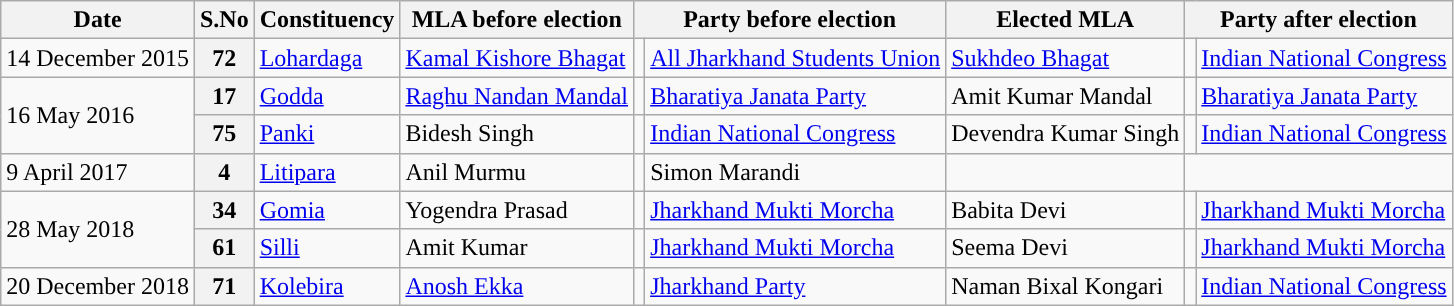<table class="wikitable sortable">
<tr>
<th>Date</th>
<th>S.No</th>
<th>Constituency</th>
<th>MLA before election</th>
<th colspan="2">Party before election</th>
<th>Elected MLA</th>
<th colspan="2">Party after election</th>
</tr>
<tr>
<td>14 December 2015</td>
<th>72</th>
<td><a href='#'>Lohardaga</a></td>
<td><a href='#'>Kamal Kishore Bhagat</a></td>
<td></td>
<td><a href='#'>All Jharkhand Students Union</a></td>
<td><a href='#'>Sukhdeo Bhagat</a></td>
<td></td>
<td><a href='#'>Indian National Congress</a></td>
</tr>
<tr>
<td rowspan=2">16 May 2016</td>
<th>17</th>
<td><a href='#'>Godda</a></td>
<td><a href='#'>Raghu Nandan Mandal</a></td>
<td></td>
<td><a href='#'>Bharatiya Janata Party</a></td>
<td>Amit Kumar Mandal</td>
<td></td>
<td><a href='#'>Bharatiya Janata Party</a></td>
</tr>
<tr>
<th>75</th>
<td><a href='#'>Panki</a></td>
<td>Bidesh Singh</td>
<td></td>
<td><a href='#'>Indian National Congress</a></td>
<td>Devendra Kumar Singh</td>
<td></td>
<td><a href='#'>Indian National Congress</a></td>
</tr>
<tr>
<td>9 April 2017</td>
<th>4</th>
<td><a href='#'>Litipara</a></td>
<td>Anil Murmu</td>
<td></td>
<td>Simon Marandi</td>
<td></td>
</tr>
<tr>
<td Rowspan=2>28 May 2018</td>
<th>34</th>
<td><a href='#'>Gomia</a></td>
<td>Yogendra Prasad</td>
<td></td>
<td><a href='#'>Jharkhand Mukti Morcha</a></td>
<td>Babita Devi</td>
<td></td>
<td><a href='#'>Jharkhand Mukti Morcha</a></td>
</tr>
<tr>
<th>61</th>
<td><a href='#'>Silli</a></td>
<td>Amit Kumar</td>
<td></td>
<td><a href='#'>Jharkhand Mukti Morcha</a></td>
<td>Seema Devi</td>
<td></td>
<td><a href='#'>Jharkhand Mukti Morcha</a></td>
</tr>
<tr>
<td>20 December 2018</td>
<th>71</th>
<td><a href='#'>Kolebira</a></td>
<td><a href='#'>Anosh Ekka</a></td>
<td></td>
<td><a href='#'>Jharkhand Party</a></td>
<td>Naman Bixal Kongari</td>
<td></td>
<td><a href='#'>Indian National Congress</a></td>
</tr>
</table>
